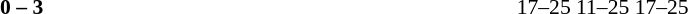<table width=100% cellspacing=1>
<tr>
<th width=20%></th>
<th width=12%></th>
<th width=20%></th>
<th width=33%></th>
<td></td>
</tr>
<tr style=font-size:90%>
<td align=right></td>
<td align=center><strong>0 – 3</strong></td>
<td><strong></strong></td>
<td>17–25 11–25 17–25</td>
</tr>
</table>
